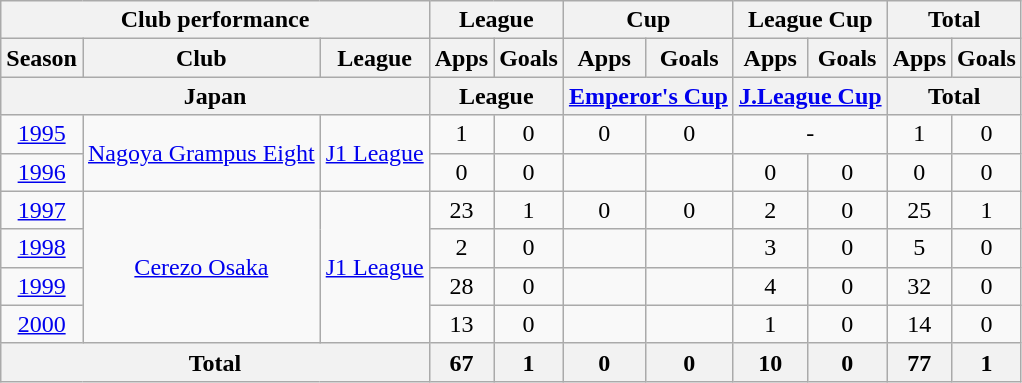<table class="wikitable" style="text-align:center;">
<tr>
<th colspan=3>Club performance</th>
<th colspan=2>League</th>
<th colspan=2>Cup</th>
<th colspan=2>League Cup</th>
<th colspan=2>Total</th>
</tr>
<tr>
<th>Season</th>
<th>Club</th>
<th>League</th>
<th>Apps</th>
<th>Goals</th>
<th>Apps</th>
<th>Goals</th>
<th>Apps</th>
<th>Goals</th>
<th>Apps</th>
<th>Goals</th>
</tr>
<tr>
<th colspan=3>Japan</th>
<th colspan=2>League</th>
<th colspan=2><a href='#'>Emperor's Cup</a></th>
<th colspan=2><a href='#'>J.League Cup</a></th>
<th colspan=2>Total</th>
</tr>
<tr>
<td><a href='#'>1995</a></td>
<td rowspan="2"><a href='#'>Nagoya Grampus Eight</a></td>
<td rowspan="2"><a href='#'>J1 League</a></td>
<td>1</td>
<td>0</td>
<td>0</td>
<td>0</td>
<td colspan="2">-</td>
<td>1</td>
<td>0</td>
</tr>
<tr>
<td><a href='#'>1996</a></td>
<td>0</td>
<td>0</td>
<td></td>
<td></td>
<td>0</td>
<td>0</td>
<td>0</td>
<td>0</td>
</tr>
<tr>
<td><a href='#'>1997</a></td>
<td rowspan="4"><a href='#'>Cerezo Osaka</a></td>
<td rowspan="4"><a href='#'>J1 League</a></td>
<td>23</td>
<td>1</td>
<td>0</td>
<td>0</td>
<td>2</td>
<td>0</td>
<td>25</td>
<td>1</td>
</tr>
<tr>
<td><a href='#'>1998</a></td>
<td>2</td>
<td>0</td>
<td></td>
<td></td>
<td>3</td>
<td>0</td>
<td>5</td>
<td>0</td>
</tr>
<tr>
<td><a href='#'>1999</a></td>
<td>28</td>
<td>0</td>
<td></td>
<td></td>
<td>4</td>
<td>0</td>
<td>32</td>
<td>0</td>
</tr>
<tr>
<td><a href='#'>2000</a></td>
<td>13</td>
<td>0</td>
<td></td>
<td></td>
<td>1</td>
<td>0</td>
<td>14</td>
<td>0</td>
</tr>
<tr>
<th colspan=3>Total</th>
<th>67</th>
<th>1</th>
<th>0</th>
<th>0</th>
<th>10</th>
<th>0</th>
<th>77</th>
<th>1</th>
</tr>
</table>
